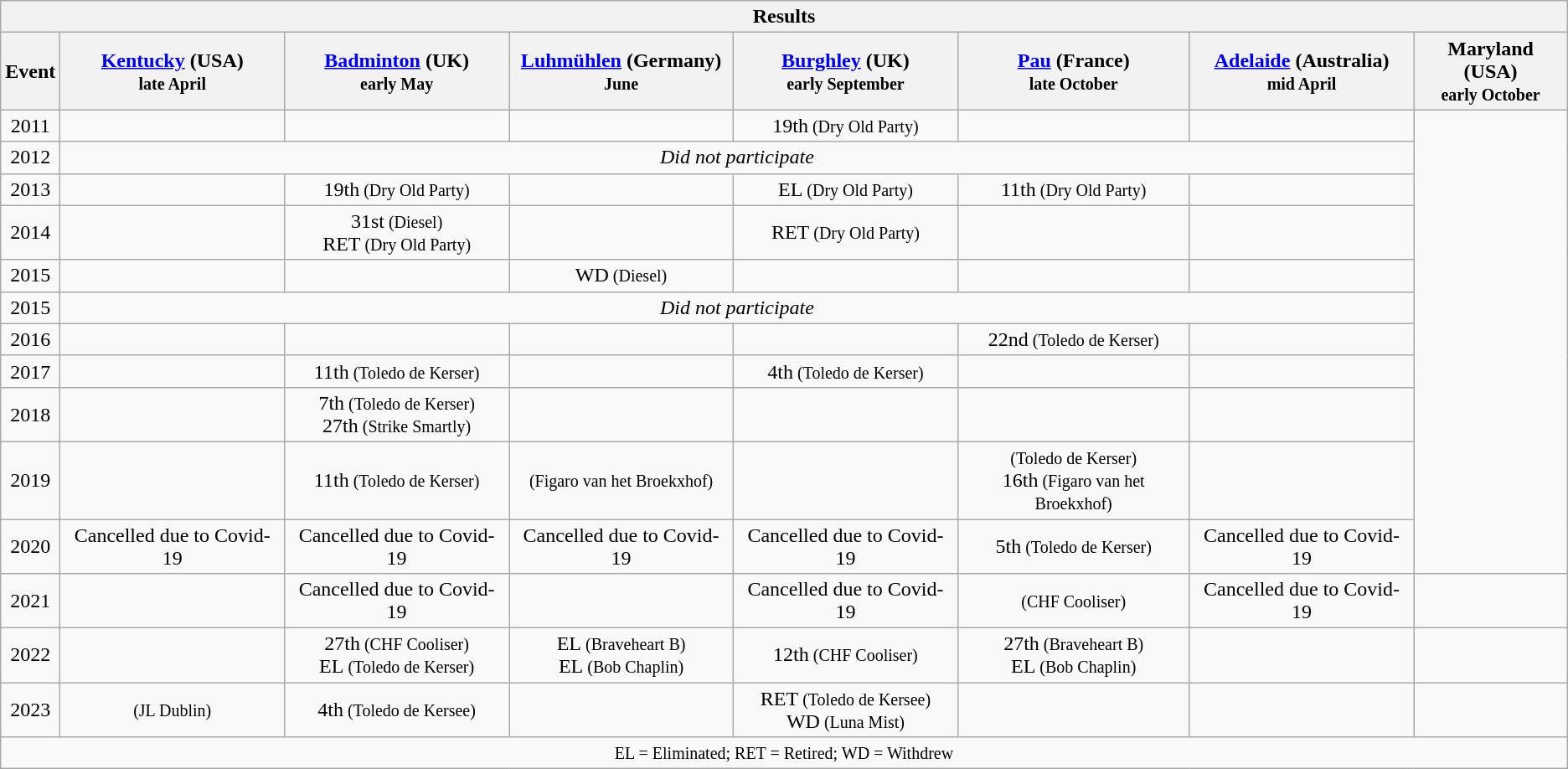<table class="wikitable" style="text-align:center">
<tr>
<th colspan="12" style="text-align:center"><strong>Results</strong></th>
</tr>
<tr>
<th>Event</th>
<th><a href='#'>Kentucky</a> (USA)<br><small>late April</small></th>
<th><a href='#'>Badminton</a> (UK)<br><small>early May</small></th>
<th><a href='#'>Luhmühlen</a> (Germany)<br><small>June</small></th>
<th><a href='#'>Burghley</a> (UK)<br><small>early September</small></th>
<th><a href='#'>Pau</a> (France)<br><small>late October</small></th>
<th><a href='#'>Adelaide</a> (Australia)<br><small>mid April</small></th>
<th>Maryland (USA)<br><small>early October</small></th>
</tr>
<tr>
<td>2011</td>
<td></td>
<td></td>
<td></td>
<td>19th<small> (Dry Old Party)</small></td>
<td></td>
<td></td>
</tr>
<tr>
<td>2012</td>
<td colspan="6"><em>Did not participate</em></td>
</tr>
<tr>
<td>2013</td>
<td></td>
<td>19th<small> (Dry Old Party)</small></td>
<td></td>
<td>EL<small> (Dry Old Party)</small></td>
<td>11th<small> (Dry Old Party)</small></td>
<td></td>
</tr>
<tr>
<td>2014</td>
<td></td>
<td>31st<small> (Diesel)</small><br>RET<small> (Dry Old Party)</small></td>
<td></td>
<td>RET<small> (Dry Old Party)</small></td>
<td></td>
<td></td>
</tr>
<tr>
<td>2015</td>
<td></td>
<td></td>
<td>WD<small> (Diesel)</small></td>
<td></td>
<td></td>
<td></td>
</tr>
<tr>
<td>2015</td>
<td colspan="6"><em>Did not participate</em></td>
</tr>
<tr>
<td>2016</td>
<td></td>
<td></td>
<td></td>
<td></td>
<td>22nd<small> (Toledo de Kerser)</small></td>
<td></td>
</tr>
<tr>
<td>2017</td>
<td></td>
<td>11th<small> (Toledo de Kerser)</small></td>
<td></td>
<td>4th<small> (Toledo de Kerser)</small></td>
<td></td>
<td></td>
</tr>
<tr>
<td>2018</td>
<td></td>
<td>7th<small> (Toledo de Kerser)</small><br>27th<small> (Strike Smartly)</small></td>
<td></td>
<td></td>
<td></td>
<td></td>
</tr>
<tr>
<td>2019</td>
<td></td>
<td>11th<small> (Toledo de Kerser)</small></td>
<td><small> (Figaro van het Broekxhof)</small></td>
<td></td>
<td><small> (Toledo de Kerser)</small><br>16th<small> (Figaro van het Broekxhof)</small></td>
<td></td>
</tr>
<tr>
<td>2020</td>
<td>Cancelled due to Covid-19</td>
<td>Cancelled due to Covid-19</td>
<td>Cancelled due to Covid-19</td>
<td>Cancelled due to Covid-19</td>
<td>5th<small> (Toledo de Kerser)</small></td>
<td>Cancelled due to Covid-19</td>
</tr>
<tr>
<td>2021</td>
<td></td>
<td>Cancelled due to Covid-19</td>
<td></td>
<td>Cancelled due to Covid-19</td>
<td><small> (CHF Cooliser)</small></td>
<td>Cancelled due to Covid-19</td>
<td></td>
</tr>
<tr>
<td>2022</td>
<td></td>
<td>27th<small> (CHF Cooliser)</small><br>EL<small> (Toledo de Kerser)</small></td>
<td>EL<small> (Braveheart B)</small><br>EL<small> (Bob Chaplin)</small></td>
<td>12th<small> (CHF Cooliser)</small></td>
<td>27th<small> (Braveheart B)</small><br>EL<small> (Bob Chaplin)</small></td>
<td></td>
<td></td>
</tr>
<tr>
<td>2023</td>
<td><small> (JL Dublin)</small></td>
<td>4th<small> (Toledo de Kersee)</small></td>
<td></td>
<td>RET<small> (Toledo de Kersee)</small><br>WD<small> (Luna Mist)</small></td>
<td></td>
<td></td>
<td></td>
</tr>
<tr>
<td colspan="12" style="text-align:center"><small> EL = Eliminated; RET = Retired; WD = Withdrew </small></td>
</tr>
</table>
